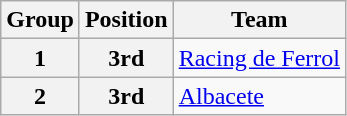<table class="wikitable">
<tr>
<th>Group</th>
<th>Position</th>
<th>Team</th>
</tr>
<tr>
<th>1</th>
<th>3rd</th>
<td><a href='#'>Racing de Ferrol</a></td>
</tr>
<tr>
<th>2</th>
<th>3rd</th>
<td><a href='#'>Albacete</a></td>
</tr>
</table>
